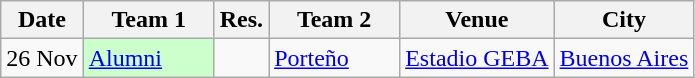<table class=wikitable>
<tr>
<th>Date</th>
<th width=80px>Team 1</th>
<th>Res.</th>
<th width=80px>Team 2</th>
<th>Venue</th>
<th>City</th>
</tr>
<tr>
<td>26 Nov</td>
<td bgcolor= #ccffcc><a href='#'>Alumni</a></td>
<td></td>
<td><a href='#'>Porteño</a></td>
<td><a href='#'>Estadio GEBA</a></td>
<td><a href='#'>Buenos Aires</a></td>
</tr>
</table>
